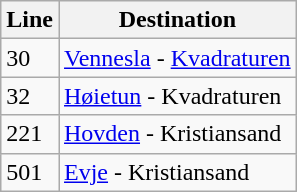<table class="wikitable sortable">
<tr>
<th>Line</th>
<th>Destination</th>
</tr>
<tr>
<td>30</td>
<td><a href='#'>Vennesla</a> - <a href='#'>Kvadraturen</a></td>
</tr>
<tr>
<td>32</td>
<td><a href='#'>Høietun</a> - Kvadraturen</td>
</tr>
<tr>
<td>221</td>
<td><a href='#'>Hovden</a> - Kristiansand</td>
</tr>
<tr>
<td>501</td>
<td><a href='#'>Evje</a> - Kristiansand</td>
</tr>
</table>
